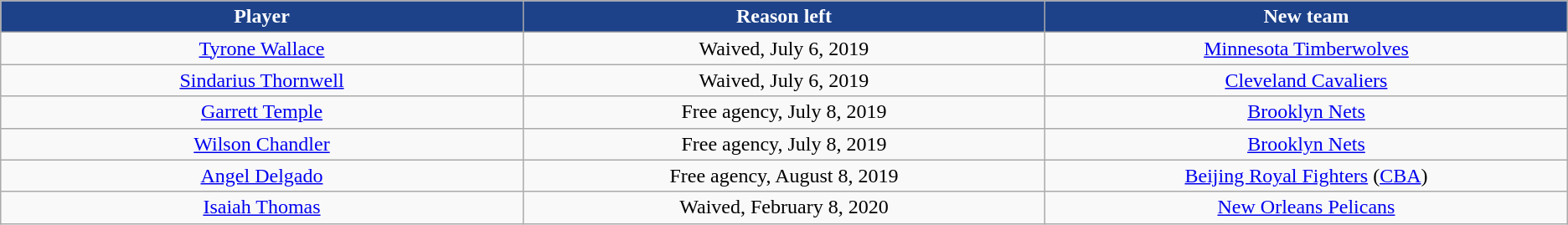<table class="wikitable sortable sortable" style="text-align: center">
<tr>
<th style="background:#1d428a; color:white" width="10%">Player</th>
<th style="background:#1d428a; color:white" width="10%">Reason left</th>
<th style="background:#1d428a; color:white" width="10%">New team</th>
</tr>
<tr style="text-align: center">
<td><a href='#'>Tyrone Wallace</a></td>
<td>Waived, July 6, 2019</td>
<td><a href='#'>Minnesota Timberwolves</a></td>
</tr>
<tr style="text-align: center">
<td><a href='#'>Sindarius Thornwell</a></td>
<td>Waived, July 6, 2019</td>
<td><a href='#'>Cleveland Cavaliers</a></td>
</tr>
<tr style="text-align: center">
<td><a href='#'>Garrett Temple</a></td>
<td>Free agency, July 8, 2019</td>
<td><a href='#'>Brooklyn Nets</a></td>
</tr>
<tr style="text-align: center">
<td><a href='#'>Wilson Chandler</a></td>
<td>Free agency, July 8, 2019</td>
<td><a href='#'>Brooklyn Nets</a></td>
</tr>
<tr style="text-align: center">
<td><a href='#'>Angel Delgado</a></td>
<td>Free agency, August 8, 2019</td>
<td><a href='#'>Beijing Royal Fighters</a> (<a href='#'>CBA</a>)</td>
</tr>
<tr style="text-align: center">
<td><a href='#'>Isaiah Thomas</a></td>
<td>Waived, February 8, 2020</td>
<td><a href='#'>New Orleans Pelicans</a></td>
</tr>
</table>
